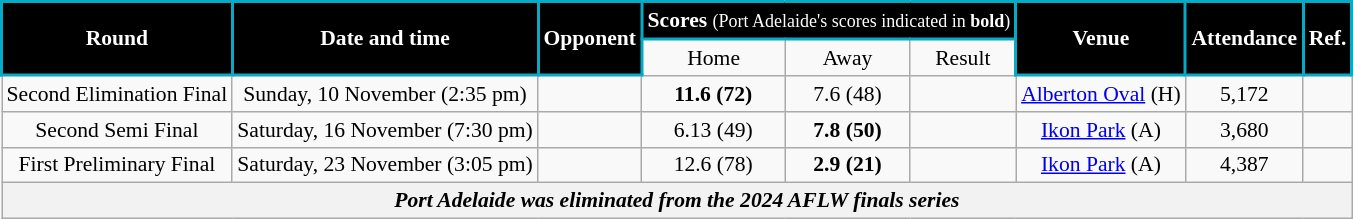<table class="wikitable" style="font-size:90%; text-align:center;">
<tr>
<td style="background:black; color:white; border: solid #06AAC5 2px" rowspan=2><strong>Round</strong></td>
<td style="background:black; color:white; border: solid #06AAC5 2px" rowspan=2><strong>Date and time</strong></td>
<td style="background:black; color:white; border: solid #06AAC5 2px" rowspan=2><strong>Opponent</strong></td>
<td style="background:black; color:white; border: solid #06AAC5 2px" colspan=3><strong>Scores</strong> <small>(Port Adelaide's scores indicated in <strong>bold</strong>)</small></td>
<td style="background:black; color:white; border: solid #06AAC5 2px" rowspan=2><strong>Venue</strong></td>
<td style="background:black; color:white; border: solid #06AAC5 2px" rowspan=2><strong>Attendance</strong></td>
<td style="background:black; color:white; border: solid #06AAC5 2px" rowspan=2><strong>Ref.</strong></td>
</tr>
<tr>
<td>Home</td>
<td>Away</td>
<td>Result</td>
</tr>
<tr>
<td>Second Elimination Final</td>
<td>Sunday, 10 November (2:35 pm)</td>
<td></td>
<td><strong>11.6 (72)</strong></td>
<td>7.6 (48)</td>
<td></td>
<td><a href='#'>Alberton Oval</a> (H)</td>
<td>5,172</td>
<td></td>
</tr>
<tr>
<td>Second Semi Final</td>
<td>Saturday, 16 November (7:30 pm)</td>
<td></td>
<td>6.13 (49)</td>
<td><strong>7.8 (50)</strong></td>
<td></td>
<td><a href='#'>Ikon Park</a> (A)</td>
<td>3,680</td>
<td></td>
</tr>
<tr>
<td>First Preliminary Final</td>
<td>Saturday, 23 November (3:05 pm)</td>
<td></td>
<td>12.6 (78)</td>
<td><strong>2.9 (21)</strong></td>
<td></td>
<td><a href='#'>Ikon Park</a> (A)</td>
<td>4,387</td>
<td></td>
</tr>
<tr>
<th colspan=9><span><em>Port Adelaide was eliminated from the 2024 AFLW finals series</em></span></th>
</tr>
</table>
